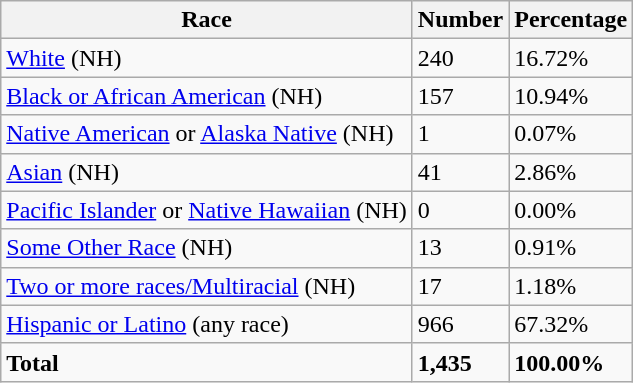<table class="wikitable">
<tr>
<th>Race</th>
<th>Number</th>
<th>Percentage</th>
</tr>
<tr>
<td><a href='#'>White</a> (NH)</td>
<td>240</td>
<td>16.72%</td>
</tr>
<tr>
<td><a href='#'>Black or African American</a> (NH)</td>
<td>157</td>
<td>10.94%</td>
</tr>
<tr>
<td><a href='#'>Native American</a> or <a href='#'>Alaska Native</a> (NH)</td>
<td>1</td>
<td>0.07%</td>
</tr>
<tr>
<td><a href='#'>Asian</a> (NH)</td>
<td>41</td>
<td>2.86%</td>
</tr>
<tr>
<td><a href='#'>Pacific Islander</a> or <a href='#'>Native Hawaiian</a> (NH)</td>
<td>0</td>
<td>0.00%</td>
</tr>
<tr>
<td><a href='#'>Some Other Race</a> (NH)</td>
<td>13</td>
<td>0.91%</td>
</tr>
<tr>
<td><a href='#'>Two or more races/Multiracial</a> (NH)</td>
<td>17</td>
<td>1.18%</td>
</tr>
<tr>
<td><a href='#'>Hispanic or Latino</a> (any race)</td>
<td>966</td>
<td>67.32%</td>
</tr>
<tr>
<td><strong>Total</strong></td>
<td><strong>1,435</strong></td>
<td><strong>100.00%</strong></td>
</tr>
</table>
